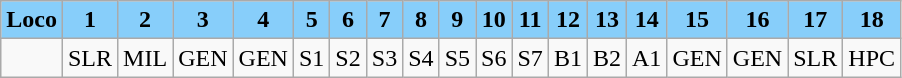<table class="wikitable plainrowheaders unsortable" style="text-align:center">
<tr>
<th scope="col" rowspan="1" style="background:lightskyblue;">Loco</th>
<th scope="col" rowspan="1" style="background:lightskyblue;">1</th>
<th scope="col" rowspan="1" style="background:lightskyblue;">2</th>
<th scope="col" rowspan="1" style="background:lightskyblue;">3</th>
<th scope="col" rowspan="1" style="background:lightskyblue;">4</th>
<th scope="col" rowspan="1" style="background:lightskyblue;">5</th>
<th scope="col" rowspan="1" style="background:lightskyblue;">6</th>
<th scope="col" rowspan="1" style="background:lightskyblue;">7</th>
<th scope="col" rowspan="1" style="background:lightskyblue;">8</th>
<th scope="col" rowspan="1" style="background:lightskyblue;">9</th>
<th scope="col" rowspan="1" style="background:lightskyblue;">10</th>
<th scope="col" rowspan="1" style="background:lightskyblue;">11</th>
<th scope="col" rowspan="1" style="background:lightskyblue;">12</th>
<th scope="col" rowspan="1" style="background:lightskyblue;">13</th>
<th scope="col" rowspan="1" style="background:lightskyblue;">14</th>
<th scope="col" rowspan="1" style="background:lightskyblue;">15</th>
<th scope="col" rowspan="1" style="background:lightskyblue;">16</th>
<th scope="col" rowspan="1" style="background:lightskyblue;">17</th>
<th scope="col" rowspan="1" style="background:lightskyblue;">18</th>
</tr>
<tr>
<td></td>
<td>SLR</td>
<td>MIL</td>
<td>GEN</td>
<td>GEN</td>
<td>S1</td>
<td>S2</td>
<td>S3</td>
<td>S4</td>
<td>S5</td>
<td>S6</td>
<td>S7</td>
<td>B1</td>
<td>B2</td>
<td>A1</td>
<td>GEN</td>
<td>GEN</td>
<td>SLR</td>
<td>HPC</td>
</tr>
</table>
